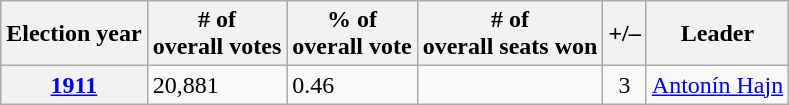<table class=wikitable>
<tr>
<th>Election year</th>
<th># of<br>overall votes</th>
<th>% of<br>overall vote</th>
<th># of<br>overall seats won</th>
<th>+/–</th>
<th>Leader</th>
</tr>
<tr>
<th><a href='#'>1911</a></th>
<td>20,881</td>
<td>0.46</td>
<td></td>
<td style="text-align: center"> 3</td>
<td style="text-align: center"><a href='#'>Antonín Hajn</a></td>
</tr>
</table>
